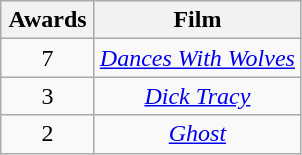<table class="wikitable sortable" style="text-align: center;">
<tr>
<th scope="col" style="width:55px;">Awards</th>
<th scope="col" style="text-align:center;">Film</th>
</tr>
<tr>
<td style="text-align: center;">7</td>
<td><em><a href='#'>Dances With Wolves</a></em></td>
</tr>
<tr>
<td style="text-align: center;">3</td>
<td><em><a href='#'>Dick Tracy</a></em></td>
</tr>
<tr>
<td style="text-align: center;">2</td>
<td><em><a href='#'>Ghost</a></em></td>
</tr>
</table>
